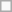<table class=wikitable>
<tr>
<td> </td>
</tr>
</table>
